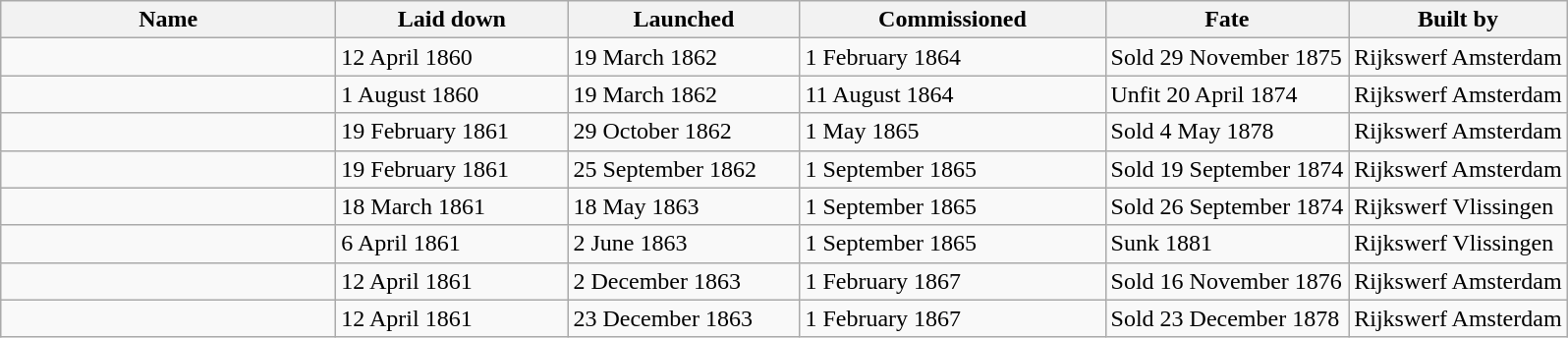<table class="wikitable">
<tr>
<th width="220">Name</th>
<th width="150">Laid down</th>
<th width="150">Launched</th>
<th width="200">Commissioned</th>
<th>Fate</th>
<th>Built by</th>
</tr>
<tr>
<td></td>
<td>12 April 1860</td>
<td>19 March 1862</td>
<td>1 February 1864</td>
<td>Sold 29 November 1875</td>
<td>Rijkswerf Amsterdam</td>
</tr>
<tr>
<td></td>
<td>1 August 1860</td>
<td>19 March 1862</td>
<td>11 August 1864</td>
<td>Unfit 20 April 1874</td>
<td>Rijkswerf Amsterdam</td>
</tr>
<tr>
<td></td>
<td>19 February 1861</td>
<td>29 October 1862</td>
<td>1 May 1865</td>
<td>Sold 4 May 1878</td>
<td>Rijkswerf Amsterdam</td>
</tr>
<tr>
<td></td>
<td>19 February 1861</td>
<td>25 September 1862</td>
<td>1 September 1865</td>
<td>Sold 19 September 1874</td>
<td>Rijkswerf Amsterdam</td>
</tr>
<tr>
<td></td>
<td>18 March 1861</td>
<td>18 May 1863</td>
<td>1 September 1865</td>
<td>Sold 26 September 1874</td>
<td>Rijkswerf Vlissingen</td>
</tr>
<tr>
<td></td>
<td>6 April 1861</td>
<td>2 June 1863</td>
<td>1 September 1865</td>
<td>Sunk 1881</td>
<td>Rijkswerf Vlissingen</td>
</tr>
<tr>
<td></td>
<td>12 April 1861</td>
<td>2 December 1863</td>
<td>1 February 1867</td>
<td>Sold 16 November 1876</td>
<td>Rijkswerf Amsterdam</td>
</tr>
<tr>
<td></td>
<td>12 April 1861</td>
<td>23 December 1863</td>
<td>1 February 1867</td>
<td>Sold 23 December 1878</td>
<td>Rijkswerf Amsterdam</td>
</tr>
</table>
